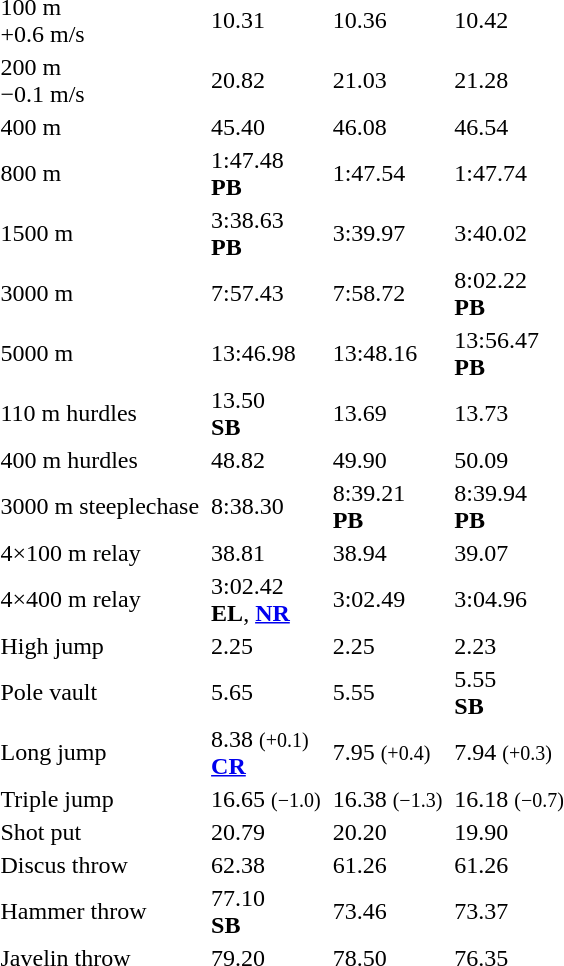<table>
<tr>
<td>100 m<br> +0.6 m/s</td>
<td></td>
<td>10.31</td>
<td></td>
<td>10.36</td>
<td></td>
<td>10.42</td>
</tr>
<tr>
<td>200 m<br> −0.1 m/s</td>
<td></td>
<td>20.82</td>
<td></td>
<td>21.03</td>
<td></td>
<td>21.28</td>
</tr>
<tr>
<td>400 m</td>
<td></td>
<td>45.40</td>
<td></td>
<td>46.08</td>
<td></td>
<td>46.54</td>
</tr>
<tr>
<td>800 m<br></td>
<td></td>
<td>1:47.48<br><strong>PB</strong></td>
<td></td>
<td>1:47.54</td>
<td></td>
<td>1:47.74</td>
</tr>
<tr>
<td>1500 m</td>
<td></td>
<td>3:38.63<br><strong>PB</strong></td>
<td></td>
<td>3:39.97</td>
<td></td>
<td>3:40.02</td>
</tr>
<tr>
<td>3000 m</td>
<td></td>
<td>7:57.43</td>
<td></td>
<td>7:58.72</td>
<td></td>
<td>8:02.22 <br><strong>PB</strong></td>
</tr>
<tr>
<td>5000 m</td>
<td></td>
<td>13:46.98</td>
<td></td>
<td>13:48.16</td>
<td></td>
<td>13:56.47<br><strong>PB</strong></td>
</tr>
<tr>
<td>110 m hurdles</td>
<td></td>
<td>13.50 <br><strong>SB</strong></td>
<td></td>
<td>13.69</td>
<td></td>
<td>13.73</td>
</tr>
<tr>
<td>400 m hurdles</td>
<td></td>
<td>48.82</td>
<td></td>
<td>49.90</td>
<td></td>
<td>50.09</td>
</tr>
<tr>
<td>3000 m steeplechase</td>
<td></td>
<td>8:38.30</td>
<td></td>
<td>8:39.21 <br><strong>PB</strong></td>
<td></td>
<td>8:39.94 <br><strong>PB</strong></td>
</tr>
<tr>
<td>4×100 m relay</td>
<td></td>
<td>38.81</td>
<td></td>
<td>38.94</td>
<td></td>
<td>39.07</td>
</tr>
<tr>
<td>4×400 m relay</td>
<td></td>
<td>3:02.42<br><strong>EL</strong>, <strong><a href='#'>NR</a></strong></td>
<td></td>
<td>3:02.49</td>
<td></td>
<td>3:04.96</td>
</tr>
<tr>
<td>High jump</td>
<td></td>
<td>2.25</td>
<td></td>
<td>2.25</td>
<td></td>
<td>2.23</td>
</tr>
<tr>
<td>Pole vault</td>
<td></td>
<td>5.65</td>
<td></td>
<td>5.55</td>
<td></td>
<td>5.55<br><strong>SB</strong></td>
</tr>
<tr>
<td>Long jump</td>
<td></td>
<td>8.38 <small>(+0.1)</small><br> <strong><a href='#'>CR</a></strong></td>
<td></td>
<td>7.95 <small>(+0.4)</small></td>
<td></td>
<td>7.94 <small>(+0.3)</small></td>
</tr>
<tr>
<td>Triple jump</td>
<td></td>
<td>16.65 <small>(−1.0)</small></td>
<td></td>
<td>16.38 <small>(−1.3)</small></td>
<td></td>
<td>16.18 <small>(−0.7)</small></td>
</tr>
<tr>
<td>Shot put</td>
<td></td>
<td>20.79</td>
<td></td>
<td>20.20</td>
<td></td>
<td>19.90</td>
</tr>
<tr>
<td>Discus throw</td>
<td></td>
<td>62.38</td>
<td></td>
<td>61.26</td>
<td></td>
<td>61.26</td>
</tr>
<tr>
<td>Hammer throw</td>
<td></td>
<td>77.10<br><strong>SB</strong></td>
<td></td>
<td>73.46</td>
<td></td>
<td>73.37</td>
</tr>
<tr>
<td>Javelin throw</td>
<td></td>
<td>79.20</td>
<td></td>
<td>78.50</td>
<td></td>
<td>76.35</td>
</tr>
</table>
